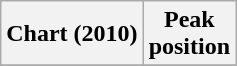<table class="wikitable sortable plainrowheaders" style="text-align:center;">
<tr>
<th scope="col">Chart (2010)</th>
<th scope="col">Peak<br>position</th>
</tr>
<tr>
</tr>
</table>
